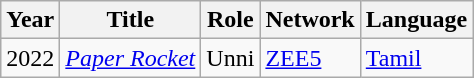<table class="wikitable sortable">
<tr>
<th>Year</th>
<th>Title</th>
<th class="unsortable">Role</th>
<th class="unsortable">Network</th>
<th class="unsortable">Language</th>
</tr>
<tr>
<td>2022</td>
<td><em><a href='#'>Paper Rocket</a></em></td>
<td>Unni</td>
<td><a href='#'>ZEE5</a></td>
<td><a href='#'>Tamil</a></td>
</tr>
</table>
